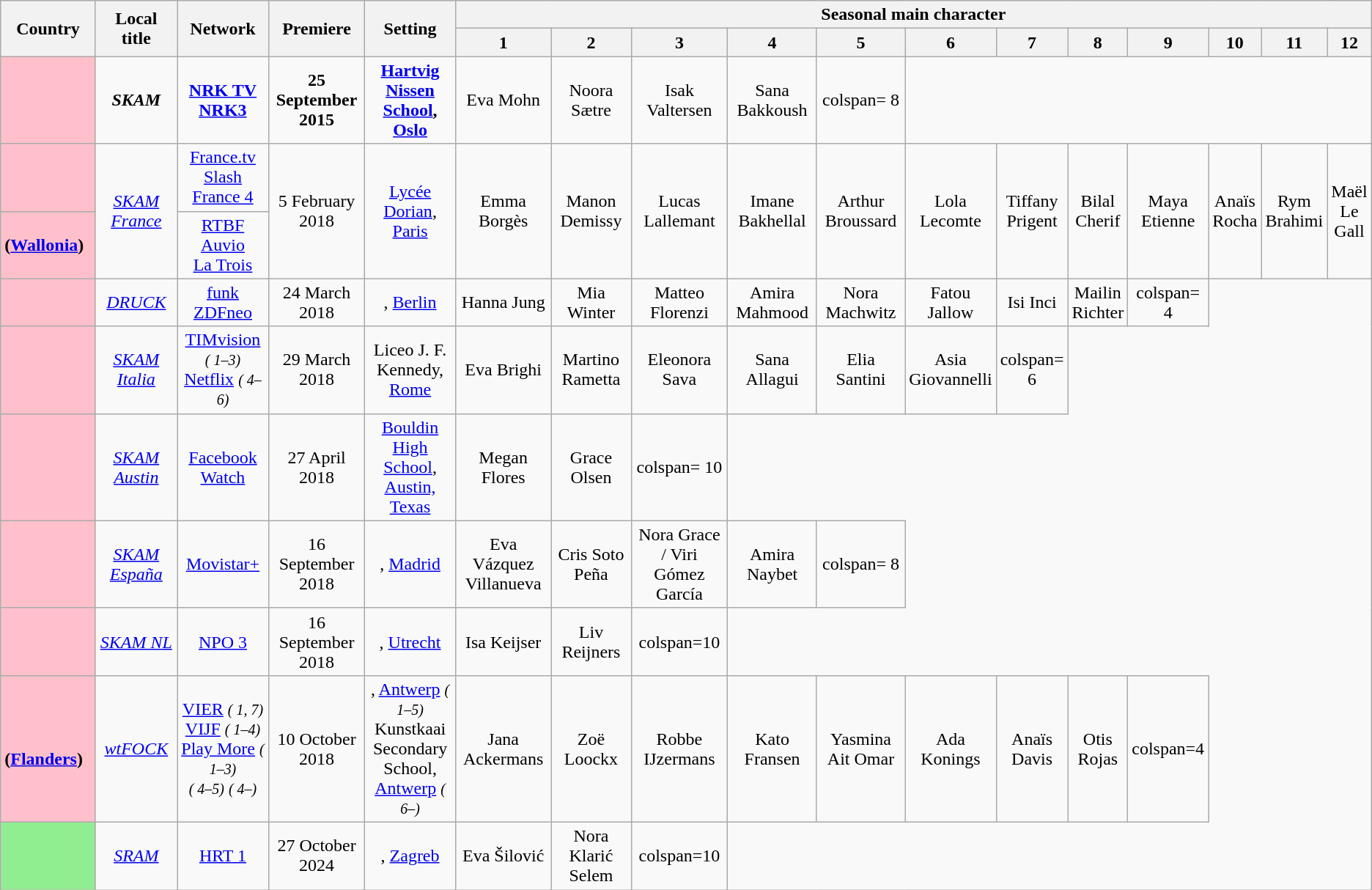<table class="wikitable" style="text-align:center">
<tr>
<th ! style="width:10%;" rowspan="2">Country</th>
<th ! style="width:10%;" rowspan="2">Local title</th>
<th ! style="width:10%;" rowspan="2">Network</th>
<th ! style="width:10%;" rowspan="2">Premiere</th>
<th ! style="width:10%;" rowspan="2">Setting</th>
<th ! style="width:10%;" colspan="12">Seasonal main character</th>
</tr>
<tr>
<th ! style="width:10%;">1</th>
<th ! style="width:10%;">2</th>
<th ! style="width:10%;">3</th>
<th ! style="width:10%;">4</th>
<th ! style="width:10%;">5</th>
<th ! style="width:10%;">6</th>
<th ! style="width:10%;">7</th>
<th ! style="width:10%;">8</th>
<th ! style="width:10%;">9</th>
<th ! style="width:10%;">10</th>
<th ! style="width:10%;">11</th>
<th ! style="width:10%;">12</th>
</tr>
<tr>
<td style="text-align:left; background-color: #FFC0CB;"><strong></strong></td>
<td><strong><em>SKAM</em></strong></td>
<td><strong><a href='#'>NRK TV</a><br><a href='#'>NRK3</a></strong></td>
<td><strong>25 September 2015</strong></td>
<td><strong><a href='#'>Hartvig Nissen School</a>, <a href='#'>Oslo</a></strong></td>
<td>Eva Mohn</td>
<td>Noora Sætre</td>
<td>Isak Valtersen</td>
<td>Sana Bakkoush</td>
<td>colspan= 8 </td>
</tr>
<tr>
<th style="text-align:left; background-color: #FFC0CB;"></th>
<td rowspan=2"><em><a href='#'>SKAM France</a></em></td>
<td><a href='#'>France.tv Slash</a><br><a href='#'>France 4</a></td>
<td rowspan="2">5 February 2018</td>
<td rowspan="2"><a href='#'>Lycée Dorian</a>, <a href='#'>Paris</a></td>
<td rowspan="2">Emma Borgès</td>
<td rowspan="2">Manon Demissy</td>
<td rowspan="2">Lucas Lallemant</td>
<td rowspan="2">Imane Bakhellal</td>
<td rowspan="2">Arthur Broussard</td>
<td rowspan="2">Lola Lecomte</td>
<td rowspan="2">Tiffany Prigent</td>
<td rowspan="2">Bilal Cherif</td>
<td rowspan="2">Maya Etienne</td>
<td rowspan="2">Anaïs Rocha</td>
<td rowspan="2">Rym Brahimi</td>
<td rowspan="2">Maël Le Gall</td>
</tr>
<tr>
<th style="text-align:left; background-color: #FFC0CB;"> (<a href='#'>Wallonia</a>)</th>
<td><a href='#'>RTBF Auvio</a><br><a href='#'>La Trois</a></td>
</tr>
<tr>
<th style="text-align:left; background-color: #FFC0CB;"></th>
<td><em><a href='#'>DRUCK</a></em></td>
<td><a href='#'>funk</a><br><a href='#'>ZDFneo</a></td>
<td>24 March 2018</td>
<td>, <a href='#'>Berlin</a></td>
<td>Hanna Jung</td>
<td>Mia Winter</td>
<td>Matteo Florenzi</td>
<td>Amira Mahmood</td>
<td>Nora Machwitz</td>
<td>Fatou Jallow</td>
<td>Isi Inci</td>
<td>Mailin Richter</td>
<td>colspan= 4 </td>
</tr>
<tr>
<th style="text-align:left; background-color: #FFC0CB;"></th>
<td><em><a href='#'>SKAM Italia</a></em></td>
<td><a href='#'>TIMvision</a> <small><em>( 1–3)</em></small> <a href='#'>Netflix</a> <small><em>( 4–6)</em></small></td>
<td>29 March 2018</td>
<td>Liceo J. F. Kennedy, <a href='#'>Rome</a></td>
<td>Eva Brighi</td>
<td>Martino Rametta</td>
<td>Eleonora Sava</td>
<td>Sana Allagui</td>
<td>Elia Santini</td>
<td>Asia Giovannelli</td>
<td>colspan= 6 </td>
</tr>
<tr>
<th style="text-align:left; background-color: #FFC0CB;"></th>
<td><em><a href='#'>SKAM Austin</a></em></td>
<td><a href='#'>Facebook Watch</a></td>
<td>27 April 2018</td>
<td><a href='#'>Bouldin High School</a>, <a href='#'>Austin, Texas</a></td>
<td>Megan Flores</td>
<td>Grace Olsen</td>
<td>colspan= 10 </td>
</tr>
<tr>
<th style="text-align:left; background-color: #FFC0CB;"></th>
<td><em><a href='#'>SKAM España</a></em></td>
<td><a href='#'>Movistar+</a></td>
<td>16 September 2018</td>
<td>, <a href='#'>Madrid</a></td>
<td>Eva Vázquez Villanueva</td>
<td>Cris Soto Peña</td>
<td>Nora Grace / Viri Gómez García</td>
<td>Amira Naybet</td>
<td>colspan= 8 </td>
</tr>
<tr>
<th style="text-align:left; background-color: #FFC0CB;"></th>
<td><em><a href='#'>SKAM NL</a></em></td>
<td><a href='#'>NPO 3</a></td>
<td>16 September 2018</td>
<td>, <a href='#'>Utrecht</a></td>
<td>Isa Keijser</td>
<td>Liv Reijners</td>
<td>colspan=10 </td>
</tr>
<tr>
<th style="text-align:left; background-color: #FFC0CB;"><br> (<a href='#'>Flanders</a>)</th>
<td><em><a href='#'>wtFOCK</a></em></td>
<td><a href='#'>VIER</a> <small><em>( 1, 7)</em></small><br><a href='#'>VIJF</a> <small><em>( 1–4)</em></small><br><a href='#'>Play More</a> <small><em>( 1–3)</em></small><br> <small><em>( 4–5)</em></small>  <small><em>( 4–)</em></small><br></td>
<td>10 October 2018</td>
<td>, <a href='#'>Antwerp</a> <small><em>( 1–5)</em></small><br>Kunstkaai Secondary School, <a href='#'>Antwerp</a> <small><em>( 6–)</em></small></td>
<td>Jana Ackermans</td>
<td>Zoë Loockx</td>
<td>Robbe IJzermans</td>
<td>Kato Fransen</td>
<td>Yasmina Ait Omar</td>
<td>Ada Konings</td>
<td>Anaïs Davis</td>
<td>Otis Rojas</td>
<td>colspan=4 </td>
</tr>
<tr>
<th style="text-align:left; background-color: lightgreen;"><br></th>
<td><em><a href='#'>SRAM</a></em></td>
<td><a href='#'>HRT 1</a></td>
<td>27 October 2024</td>
<td>, <a href='#'>Zagreb</a></td>
<td>Eva Šilović</td>
<td>Nora Klarić Selem</td>
<td>colspan=10 </td>
</tr>
</table>
